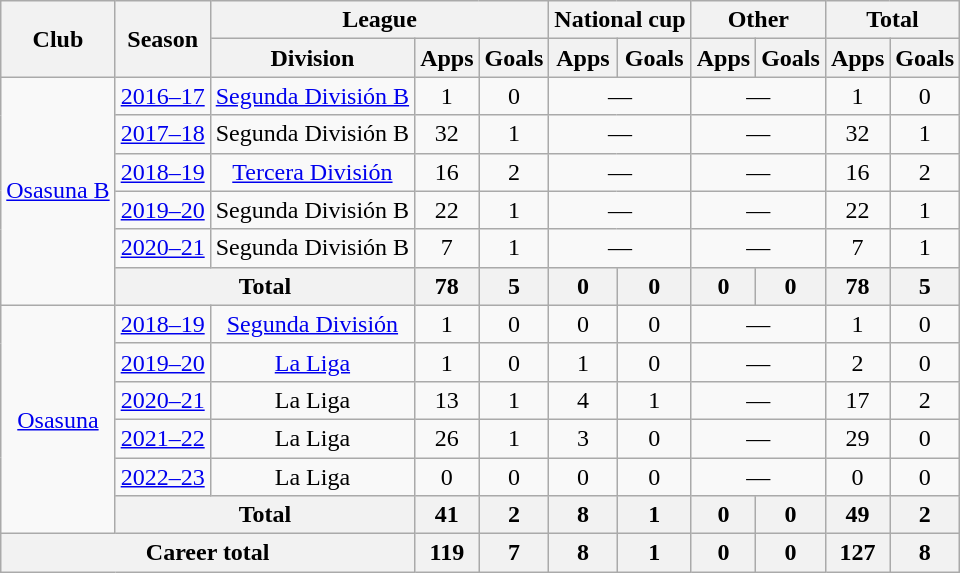<table class="wikitable" style="text-align:center">
<tr>
<th rowspan="2">Club</th>
<th rowspan="2">Season</th>
<th colspan="3">League</th>
<th colspan="2">National cup</th>
<th colspan="2">Other</th>
<th colspan="2">Total</th>
</tr>
<tr>
<th>Division</th>
<th>Apps</th>
<th>Goals</th>
<th>Apps</th>
<th>Goals</th>
<th>Apps</th>
<th>Goals</th>
<th>Apps</th>
<th>Goals</th>
</tr>
<tr>
<td rowspan="6"><a href='#'>Osasuna B</a></td>
<td><a href='#'>2016–17</a></td>
<td><a href='#'>Segunda División B</a></td>
<td>1</td>
<td>0</td>
<td colspan="2">—</td>
<td colspan="2">—</td>
<td>1</td>
<td>0</td>
</tr>
<tr>
<td><a href='#'>2017–18</a></td>
<td>Segunda División B</td>
<td>32</td>
<td>1</td>
<td colspan="2">—</td>
<td colspan="2">—</td>
<td>32</td>
<td>1</td>
</tr>
<tr>
<td><a href='#'>2018–19</a></td>
<td><a href='#'>Tercera División</a></td>
<td>16</td>
<td>2</td>
<td colspan="2">—</td>
<td colspan="2">—</td>
<td>16</td>
<td>2</td>
</tr>
<tr>
<td><a href='#'>2019–20</a></td>
<td>Segunda División B</td>
<td>22</td>
<td>1</td>
<td colspan="2">—</td>
<td colspan="2">—</td>
<td>22</td>
<td>1</td>
</tr>
<tr>
<td><a href='#'>2020–21</a></td>
<td>Segunda División B</td>
<td>7</td>
<td>1</td>
<td colspan="2">—</td>
<td colspan="2">—</td>
<td>7</td>
<td>1</td>
</tr>
<tr>
<th colspan="2">Total</th>
<th>78</th>
<th>5</th>
<th>0</th>
<th>0</th>
<th>0</th>
<th>0</th>
<th>78</th>
<th>5</th>
</tr>
<tr>
<td rowspan="6"><a href='#'>Osasuna</a></td>
<td><a href='#'>2018–19</a></td>
<td><a href='#'>Segunda División</a></td>
<td>1</td>
<td>0</td>
<td>0</td>
<td>0</td>
<td colspan="2">—</td>
<td>1</td>
<td>0</td>
</tr>
<tr>
<td><a href='#'>2019–20</a></td>
<td><a href='#'>La Liga</a></td>
<td>1</td>
<td>0</td>
<td>1</td>
<td>0</td>
<td colspan="2">—</td>
<td>2</td>
<td>0</td>
</tr>
<tr>
<td><a href='#'>2020–21</a></td>
<td>La Liga</td>
<td>13</td>
<td>1</td>
<td>4</td>
<td>1</td>
<td colspan="2">—</td>
<td>17</td>
<td>2</td>
</tr>
<tr>
<td><a href='#'>2021–22</a></td>
<td>La Liga</td>
<td>26</td>
<td>1</td>
<td>3</td>
<td>0</td>
<td colspan="2">—</td>
<td>29</td>
<td>0</td>
</tr>
<tr>
<td><a href='#'>2022–23</a></td>
<td>La Liga</td>
<td>0</td>
<td>0</td>
<td>0</td>
<td>0</td>
<td colspan="2">—</td>
<td>0</td>
<td>0</td>
</tr>
<tr>
<th colspan="2">Total</th>
<th>41</th>
<th>2</th>
<th>8</th>
<th>1</th>
<th>0</th>
<th>0</th>
<th>49</th>
<th>2</th>
</tr>
<tr>
<th colspan="3">Career total</th>
<th>119</th>
<th>7</th>
<th>8</th>
<th>1</th>
<th>0</th>
<th>0</th>
<th>127</th>
<th>8</th>
</tr>
</table>
